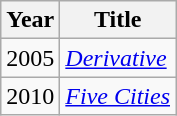<table class="wikitable sortable">
<tr>
<th>Year</th>
<th>Title</th>
</tr>
<tr>
<td>2005</td>
<td><em><a href='#'>Derivative</a></em></td>
</tr>
<tr>
<td>2010</td>
<td><em><a href='#'>Five Cities</a></em></td>
</tr>
</table>
